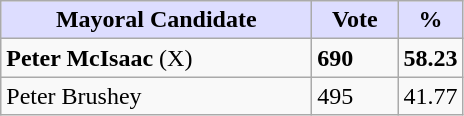<table class="wikitable">
<tr>
<th style="background:#ddf; width:200px;">Mayoral Candidate</th>
<th style="background:#ddf; width:50px;">Vote</th>
<th style="background:#ddf; width:30px;">%</th>
</tr>
<tr>
<td><strong>Peter McIsaac</strong> (X)</td>
<td><strong>690</strong></td>
<td><strong>58.23</strong></td>
</tr>
<tr>
<td>Peter Brushey</td>
<td>495</td>
<td>41.77</td>
</tr>
</table>
